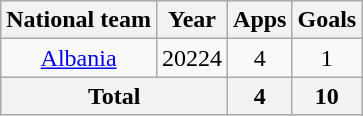<table class="wikitable" style="text-align: center">
<tr>
<th>National team</th>
<th>Year</th>
<th>Apps</th>
<th>Goals</th>
</tr>
<tr>
<td><a href='#'>Albania</a></td>
<td>20224</td>
<td>4</td>
<td>1</td>
</tr>
<tr>
<th colspan="2">Total</th>
<th>4</th>
<th>10</th>
</tr>
</table>
